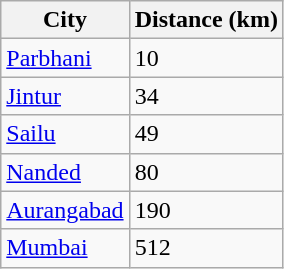<table class="wikitable">
<tr>
<th>City</th>
<th>Distance (km)</th>
</tr>
<tr>
<td><a href='#'>Parbhani</a></td>
<td>10</td>
</tr>
<tr>
<td><a href='#'>Jintur</a></td>
<td>34</td>
</tr>
<tr>
<td><a href='#'>Sailu</a></td>
<td>49</td>
</tr>
<tr>
<td><a href='#'>Nanded</a></td>
<td>80</td>
</tr>
<tr>
<td><a href='#'>Aurangabad</a></td>
<td>190</td>
</tr>
<tr>
<td><a href='#'>Mumbai</a></td>
<td>512</td>
</tr>
</table>
